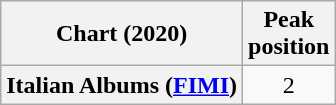<table class="wikitable plainrowheaders" style="text-align:center">
<tr>
<th scope="col">Chart (2020)</th>
<th scope="col">Peak<br>position</th>
</tr>
<tr>
<th scope="row">Italian Albums (<a href='#'>FIMI</a>)</th>
<td>2</td>
</tr>
</table>
